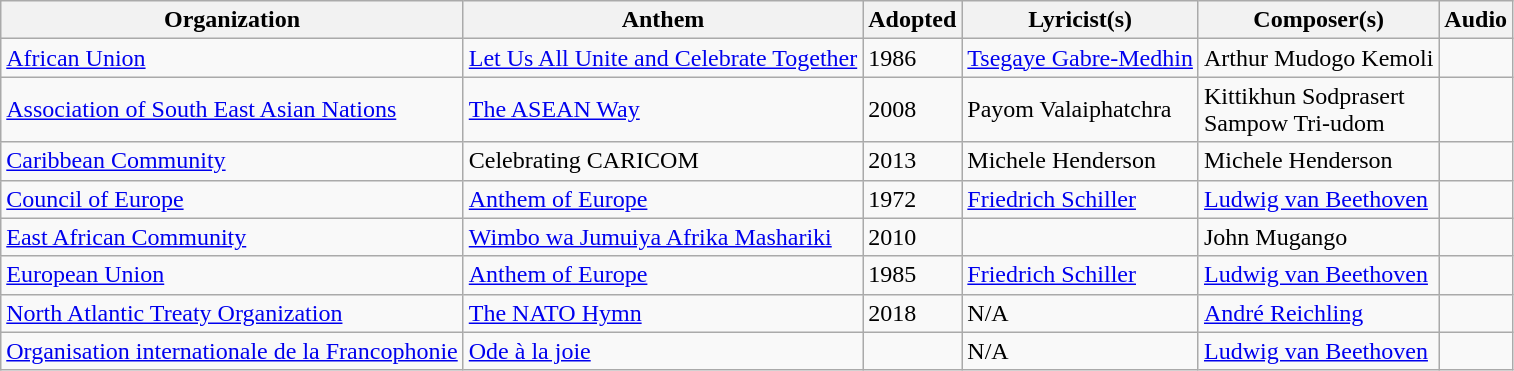<table class="wikitable sortable">
<tr>
<th scope=col>Organization</th>
<th scope=col>Anthem</th>
<th scope=col>Adopted</th>
<th scope=col>Lyricist(s)</th>
<th scope=col>Composer(s)</th>
<th scope=col>Audio</th>
</tr>
<tr>
<td> <a href='#'>African Union</a></td>
<td><a href='#'>Let Us All Unite and Celebrate Together</a></td>
<td>1986</td>
<td><a href='#'>Tsegaye Gabre-Medhin</a></td>
<td>Arthur Mudogo Kemoli</td>
<td></td>
</tr>
<tr>
<td> <a href='#'>Association of South East Asian Nations</a></td>
<td><a href='#'>The ASEAN Way</a></td>
<td>2008</td>
<td>Payom Valaiphatchra</td>
<td>Kittikhun Sodprasert<br>Sampow Tri-udom</td>
<td></td>
</tr>
<tr>
<td> <a href='#'>Caribbean Community</a></td>
<td>Celebrating CARICOM</td>
<td>2013</td>
<td>Michele Henderson</td>
<td>Michele Henderson</td>
<td></td>
</tr>
<tr>
<td> <a href='#'>Council of Europe</a></td>
<td><a href='#'>Anthem of Europe</a></td>
<td>1972</td>
<td><a href='#'>Friedrich Schiller</a></td>
<td><a href='#'>Ludwig van Beethoven</a></td>
<td></td>
</tr>
<tr>
<td> <a href='#'>East African Community</a></td>
<td><a href='#'>Wimbo wa Jumuiya Afrika Mashariki</a></td>
<td>2010</td>
<td></td>
<td>John Mugango</td>
<td></td>
</tr>
<tr>
<td> <a href='#'>European Union</a></td>
<td><a href='#'>Anthem of Europe</a></td>
<td>1985</td>
<td><a href='#'>Friedrich Schiller</a></td>
<td><a href='#'>Ludwig van Beethoven</a></td>
<td></td>
</tr>
<tr>
<td> <a href='#'>North Atlantic Treaty Organization</a></td>
<td><a href='#'>The NATO Hymn</a></td>
<td>2018</td>
<td>N/A</td>
<td><a href='#'>André Reichling</a></td>
<td></td>
</tr>
<tr>
<td> <a href='#'>Organisation internationale de la Francophonie</a></td>
<td><a href='#'>Ode à la joie</a></td>
<td></td>
<td>N/A</td>
<td><a href='#'>Ludwig van Beethoven</a></td>
<td></td>
</tr>
</table>
